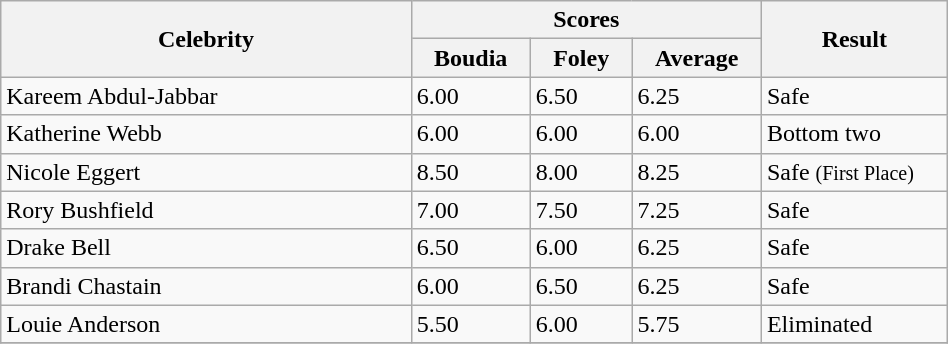<table class="wikitable" width="50%">
<tr>
<th width="25%" rowspan="2">Celebrity</th>
<th width="15%" colspan="3">Scores</th>
<th width="10%" rowspan="2">Result</th>
</tr>
<tr>
<th width="5%">Boudia</th>
<th width="5%">Foley</th>
<th width="5%">Average</th>
</tr>
<tr>
<td>Kareem Abdul-Jabbar</td>
<td>6.00</td>
<td>6.50</td>
<td>6.25</td>
<td>Safe</td>
</tr>
<tr>
<td>Katherine Webb</td>
<td>6.00</td>
<td>6.00</td>
<td>6.00</td>
<td>Bottom two</td>
</tr>
<tr>
<td>Nicole Eggert</td>
<td>8.50</td>
<td>8.00</td>
<td>8.25</td>
<td>Safe <small>(First Place)</small></td>
</tr>
<tr>
<td>Rory Bushfield</td>
<td>7.00</td>
<td>7.50</td>
<td>7.25</td>
<td>Safe</td>
</tr>
<tr>
<td>Drake Bell</td>
<td>6.50</td>
<td>6.00</td>
<td>6.25</td>
<td>Safe</td>
</tr>
<tr>
<td>Brandi Chastain</td>
<td>6.00</td>
<td>6.50</td>
<td>6.25</td>
<td>Safe</td>
</tr>
<tr>
<td>Louie Anderson</td>
<td>5.50</td>
<td>6.00</td>
<td>5.75</td>
<td>Eliminated</td>
</tr>
<tr>
</tr>
</table>
